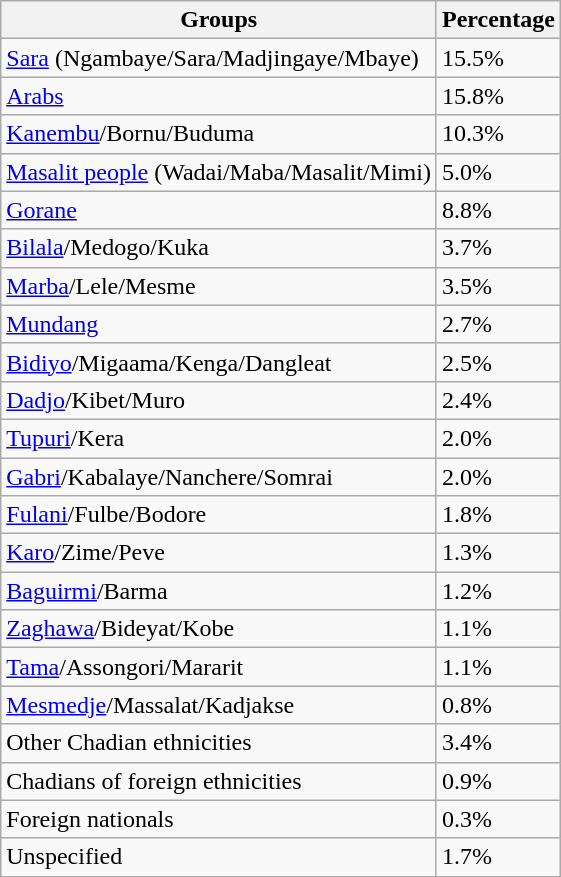<table class="wikitable">
<tr>
<th>Groups</th>
<th>Percentage</th>
</tr>
<tr>
<td><a href='#'>Sara</a> (Ngambaye/Sara/Madjingaye/Mbaye)</td>
<td>15.5%</td>
</tr>
<tr>
<td><a href='#'>Arabs</a></td>
<td>15.8%</td>
</tr>
<tr>
<td><a href='#'>Kanembu</a>/Bornu/Buduma</td>
<td>10.3%</td>
</tr>
<tr>
<td><a href='#'>Masalit people</a> (Wadai/Maba/Masalit/Mimi)</td>
<td>5.0%</td>
</tr>
<tr>
<td><a href='#'>Gorane</a></td>
<td>8.8%</td>
</tr>
<tr>
<td><a href='#'>Bilala</a>/Medogo/Kuka</td>
<td>3.7%</td>
</tr>
<tr>
<td><a href='#'>Marba</a>/Lele/Mesme</td>
<td>3.5%</td>
</tr>
<tr>
<td><a href='#'>Mundang</a></td>
<td>2.7%</td>
</tr>
<tr>
<td><a href='#'>Bidiyo</a>/Migaama/Kenga/Dangleat</td>
<td>2.5%</td>
</tr>
<tr>
<td><a href='#'>Dadjo</a>/Kibet/Muro</td>
<td>2.4%</td>
</tr>
<tr>
<td><a href='#'>Tupuri</a>/Kera</td>
<td>2.0%</td>
</tr>
<tr>
<td><a href='#'>Gabri</a>/Kabalaye/Nanchere/Somrai</td>
<td>2.0%</td>
</tr>
<tr>
<td><a href='#'>Fulani</a>/Fulbe/Bodore</td>
<td>1.8%</td>
</tr>
<tr>
<td><a href='#'>Karo</a>/Zime/Peve</td>
<td>1.3%</td>
</tr>
<tr>
<td><a href='#'>Baguirmi</a>/Barma</td>
<td>1.2%</td>
</tr>
<tr>
<td><a href='#'>Zaghawa</a>/Bideyat/Kobe</td>
<td>1.1%</td>
</tr>
<tr>
<td><a href='#'>Tama</a>/Assongori/Mararit</td>
<td>1.1%</td>
</tr>
<tr>
<td><a href='#'>Mesmedje</a>/Massalat/Kadjakse</td>
<td>0.8%</td>
</tr>
<tr>
<td>Other Chadian ethnicities</td>
<td>3.4%</td>
</tr>
<tr>
<td>Chadians of foreign ethnicities</td>
<td>0.9%</td>
</tr>
<tr>
<td>Foreign nationals</td>
<td>0.3%</td>
</tr>
<tr>
<td>Unspecified</td>
<td>1.7%</td>
</tr>
<tr>
</tr>
</table>
